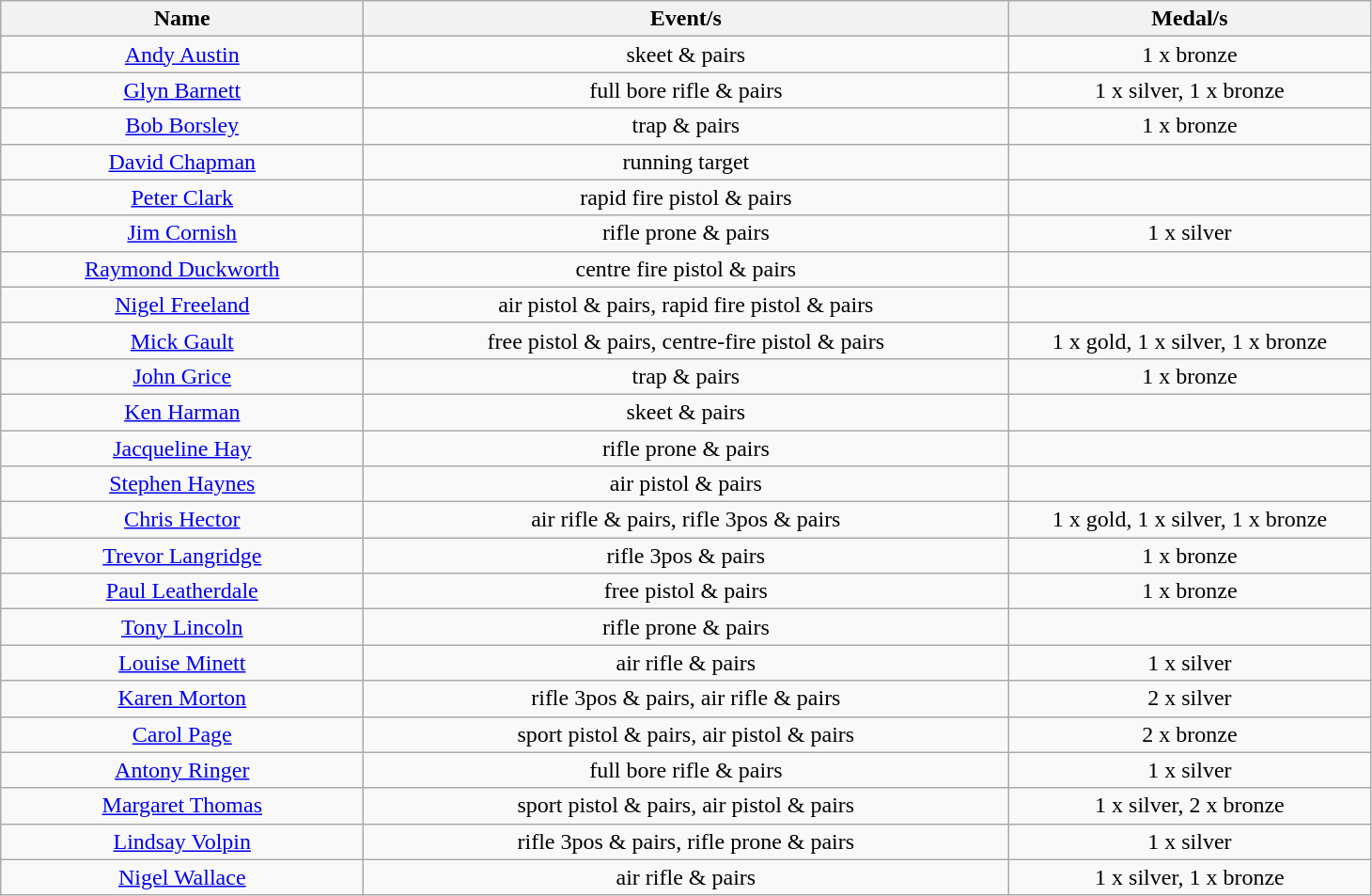<table class="wikitable" style="text-align: center">
<tr>
<th width=250>Name</th>
<th width=450>Event/s</th>
<th width=250>Medal/s</th>
</tr>
<tr>
<td><a href='#'>Andy Austin</a></td>
<td>skeet & pairs</td>
<td>1 x bronze</td>
</tr>
<tr>
<td><a href='#'>Glyn Barnett</a></td>
<td>full bore rifle & pairs</td>
<td>1 x silver, 1 x bronze</td>
</tr>
<tr>
<td><a href='#'>Bob Borsley</a></td>
<td>trap & pairs</td>
<td>1 x bronze</td>
</tr>
<tr>
<td><a href='#'>David Chapman</a></td>
<td>running target</td>
<td></td>
</tr>
<tr>
<td><a href='#'>Peter Clark</a></td>
<td>rapid fire pistol & pairs</td>
<td></td>
</tr>
<tr>
<td><a href='#'>Jim Cornish</a></td>
<td>rifle prone & pairs</td>
<td>1 x silver</td>
</tr>
<tr>
<td><a href='#'>Raymond Duckworth</a></td>
<td>centre fire pistol & pairs</td>
<td></td>
</tr>
<tr>
<td><a href='#'>Nigel Freeland</a></td>
<td>air pistol & pairs, rapid fire pistol & pairs</td>
<td></td>
</tr>
<tr>
<td><a href='#'>Mick Gault</a></td>
<td>free pistol & pairs, centre-fire pistol & pairs</td>
<td>1 x gold, 1 x silver, 1 x bronze</td>
</tr>
<tr>
<td><a href='#'>John Grice</a></td>
<td>trap & pairs</td>
<td>1 x bronze</td>
</tr>
<tr>
<td><a href='#'>Ken Harman</a></td>
<td>skeet & pairs</td>
<td></td>
</tr>
<tr>
<td><a href='#'>Jacqueline Hay</a></td>
<td>rifle prone & pairs</td>
<td></td>
</tr>
<tr>
<td><a href='#'>Stephen Haynes</a></td>
<td>air pistol & pairs</td>
<td></td>
</tr>
<tr>
<td><a href='#'>Chris Hector</a></td>
<td>air rifle & pairs, rifle 3pos & pairs</td>
<td>1 x gold, 1 x silver, 1 x bronze</td>
</tr>
<tr>
<td><a href='#'>Trevor Langridge</a></td>
<td>rifle 3pos & pairs</td>
<td>1 x bronze</td>
</tr>
<tr>
<td><a href='#'>Paul Leatherdale</a></td>
<td>free pistol & pairs</td>
<td>1 x bronze</td>
</tr>
<tr>
<td><a href='#'>Tony Lincoln</a></td>
<td>rifle prone & pairs</td>
<td></td>
</tr>
<tr>
<td><a href='#'>Louise Minett</a></td>
<td>air rifle & pairs</td>
<td>1 x silver</td>
</tr>
<tr>
<td><a href='#'>Karen Morton</a></td>
<td>rifle 3pos & pairs, air rifle & pairs</td>
<td>2 x silver</td>
</tr>
<tr>
<td><a href='#'>Carol Page</a></td>
<td>sport pistol & pairs, air pistol & pairs</td>
<td>2 x bronze</td>
</tr>
<tr>
<td><a href='#'>Antony Ringer</a></td>
<td>full bore rifle & pairs</td>
<td>1 x silver</td>
</tr>
<tr>
<td><a href='#'>Margaret Thomas</a></td>
<td>sport pistol & pairs, air pistol & pairs</td>
<td>1 x silver, 2 x bronze</td>
</tr>
<tr>
<td><a href='#'>Lindsay Volpin</a></td>
<td>rifle 3pos & pairs, rifle prone & pairs</td>
<td>1 x silver</td>
</tr>
<tr>
<td><a href='#'>Nigel Wallace</a></td>
<td>air rifle & pairs</td>
<td>1 x silver, 1 x bronze</td>
</tr>
</table>
